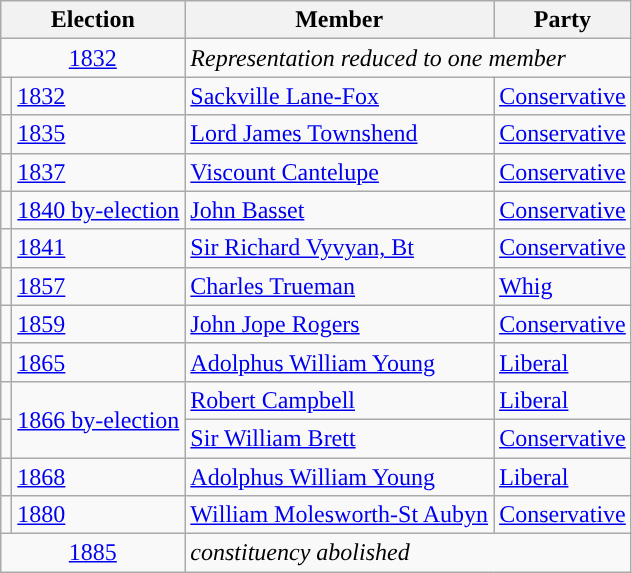<table class="wikitable">
<tr>
<th colspan="2">Election</th>
<th>Member</th>
<th>Party</th>
</tr>
<tr>
<td colspan="2" style="text-align:center;"><a href='#'>1832</a></td>
<td colspan="2"><em>Representation reduced to one member</em></td>
</tr>
<tr>
<td style="color:inherit;background-color: "></td>
<td><a href='#'>1832</a></td>
<td><a href='#'>Sackville Lane-Fox</a></td>
<td><a href='#'>Conservative</a></td>
</tr>
<tr>
<td style="color:inherit;background-color: "></td>
<td><a href='#'>1835</a></td>
<td><a href='#'>Lord James Townshend</a></td>
<td><a href='#'>Conservative</a></td>
</tr>
<tr>
<td style="color:inherit;background-color: "></td>
<td><a href='#'>1837</a></td>
<td><a href='#'>Viscount Cantelupe</a></td>
<td><a href='#'>Conservative</a></td>
</tr>
<tr>
<td style="color:inherit;background-color: "></td>
<td><a href='#'>1840 by-election</a></td>
<td><a href='#'>John Basset</a></td>
<td><a href='#'>Conservative</a></td>
</tr>
<tr>
<td style="color:inherit;background-color: "></td>
<td><a href='#'>1841</a></td>
<td><a href='#'>Sir Richard Vyvyan, Bt</a></td>
<td><a href='#'>Conservative</a></td>
</tr>
<tr>
<td style="color:inherit;background-color: "></td>
<td><a href='#'>1857</a></td>
<td><a href='#'>Charles Trueman</a></td>
<td><a href='#'>Whig</a></td>
</tr>
<tr>
<td style="color:inherit;background-color: "></td>
<td><a href='#'>1859</a></td>
<td><a href='#'>John Jope Rogers</a></td>
<td><a href='#'>Conservative</a></td>
</tr>
<tr>
<td style="color:inherit;background-color: "></td>
<td><a href='#'>1865</a></td>
<td><a href='#'>Adolphus William Young</a></td>
<td><a href='#'>Liberal</a></td>
</tr>
<tr>
<td style="color:inherit;background-color: "></td>
<td rowspan="2"><a href='#'>1866 by-election</a></td>
<td><a href='#'>Robert Campbell</a></td>
<td><a href='#'>Liberal</a></td>
</tr>
<tr>
<td style="color:inherit;background-color: "></td>
<td><a href='#'>Sir William Brett</a></td>
<td><a href='#'>Conservative</a></td>
</tr>
<tr>
<td style="color:inherit;background-color: "></td>
<td><a href='#'>1868</a></td>
<td><a href='#'>Adolphus William Young</a></td>
<td><a href='#'>Liberal</a></td>
</tr>
<tr>
<td style="color:inherit;background-color: "></td>
<td><a href='#'>1880</a></td>
<td><a href='#'>William Molesworth-St Aubyn</a></td>
<td><a href='#'>Conservative</a></td>
</tr>
<tr>
<td colspan="2" style="text-align:center;"><a href='#'>1885</a></td>
<td colspan="2"><em>constituency abolished</em></td>
</tr>
</table>
